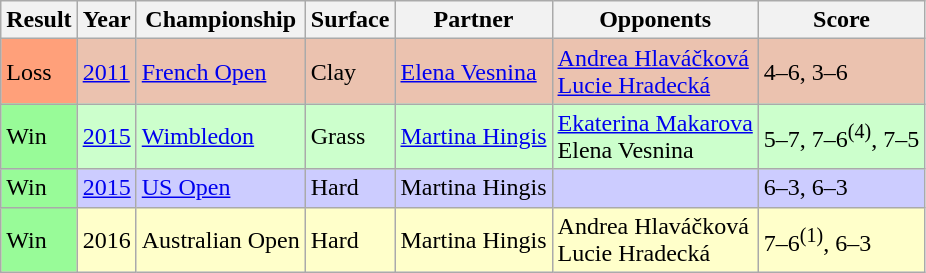<table class="sortable wikitable">
<tr>
<th>Result</th>
<th>Year</th>
<th>Championship</th>
<th>Surface</th>
<th>Partner</th>
<th>Opponents</th>
<th class="unsortable">Score</th>
</tr>
<tr style="background:#ebc2af;">
<td style="background:#ffa07a;">Loss</td>
<td><a href='#'>2011</a></td>
<td><a href='#'>French Open</a></td>
<td>Clay</td>
<td> <a href='#'>Elena Vesnina</a></td>
<td> <a href='#'>Andrea Hlaváčková</a> <br>  <a href='#'>Lucie Hradecká</a></td>
<td>4–6, 3–6</td>
</tr>
<tr style="background:#cfc;">
<td style="background:#98fb98;">Win</td>
<td><a href='#'>2015</a></td>
<td><a href='#'>Wimbledon</a></td>
<td>Grass</td>
<td> <a href='#'>Martina Hingis</a></td>
<td> <a href='#'>Ekaterina Makarova</a> <br>  Elena Vesnina</td>
<td>5–7, 7–6<sup>(4)</sup>, 7–5</td>
</tr>
<tr style="background:#ccf;">
<td style="background:#98fb98;">Win</td>
<td><a href='#'>2015</a></td>
<td><a href='#'>US Open</a></td>
<td>Hard</td>
<td> Martina Hingis</td>
<td></td>
<td>6–3, 6–3</td>
</tr>
<tr style="background:#ffffca;">
<td style="background:#98fb98;">Win</td>
<td>2016</td>
<td>Australian Open</td>
<td>Hard</td>
<td> Martina Hingis</td>
<td> Andrea Hlaváčková<br> Lucie Hradecká</td>
<td>7–6<sup>(1)</sup>, 6–3</td>
</tr>
</table>
